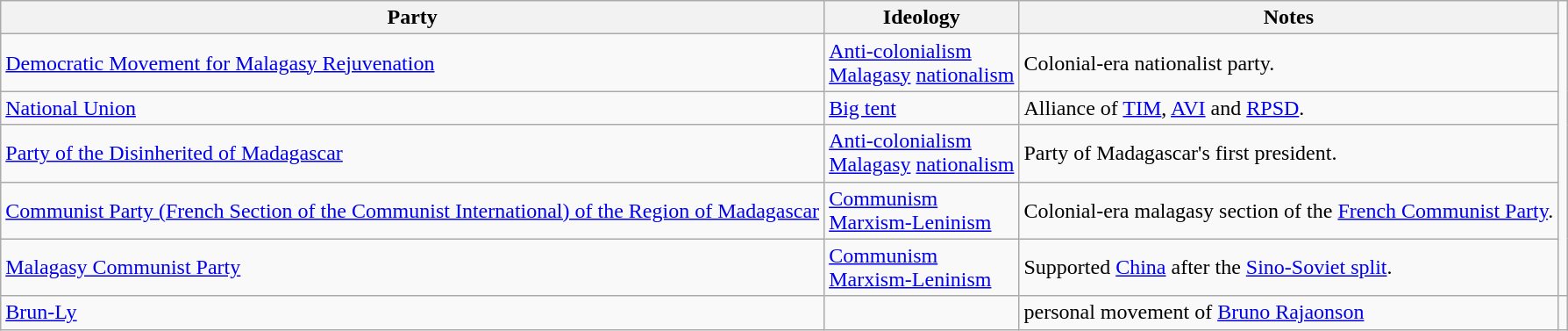<table class="wikitable">
<tr>
<th>Party</th>
<th>Ideology</th>
<th>Notes</th>
</tr>
<tr>
<td><a href='#'>Democratic Movement for Malagasy Rejuvenation</a><br><small></small></td>
<td><a href='#'>Anti-colonialism</a><br><a href='#'>Malagasy</a> <a href='#'>nationalism</a></td>
<td>Colonial-era nationalist party.</td>
</tr>
<tr>
<td><a href='#'>National Union</a><br><small></small></td>
<td><a href='#'>Big tent</a></td>
<td>Alliance of <a href='#'>TIM</a>, <a href='#'>AVI</a> and <a href='#'>RPSD</a>.</td>
</tr>
<tr>
<td><a href='#'>Party of the Disinherited of Madagascar</a><br><small></small></td>
<td><a href='#'>Anti-colonialism</a><br><a href='#'>Malagasy</a> <a href='#'>nationalism</a></td>
<td>Party of Madagascar's first president.</td>
</tr>
<tr>
<td><a href='#'>Communist Party (French Section of the Communist International) of the Region of Madagascar</a><br><small></small></td>
<td><a href='#'>Communism</a><br><a href='#'>Marxism-Leninism</a></td>
<td>Colonial-era malagasy section of the <a href='#'>French Communist Party</a>.</td>
</tr>
<tr>
<td><a href='#'>Malagasy Communist Party</a><br><small></small></td>
<td><a href='#'>Communism</a><br><a href='#'>Marxism-Leninism</a></td>
<td>Supported <a href='#'>China</a> after the <a href='#'>Sino-Soviet split</a>.</td>
</tr>
<tr>
<td><a href='#'>Brun-Ly</a><br><small></small></td>
<td></td>
<td>personal movement of <a href='#'>Bruno Rajaonson</a></td>
<td></td>
</tr>
</table>
